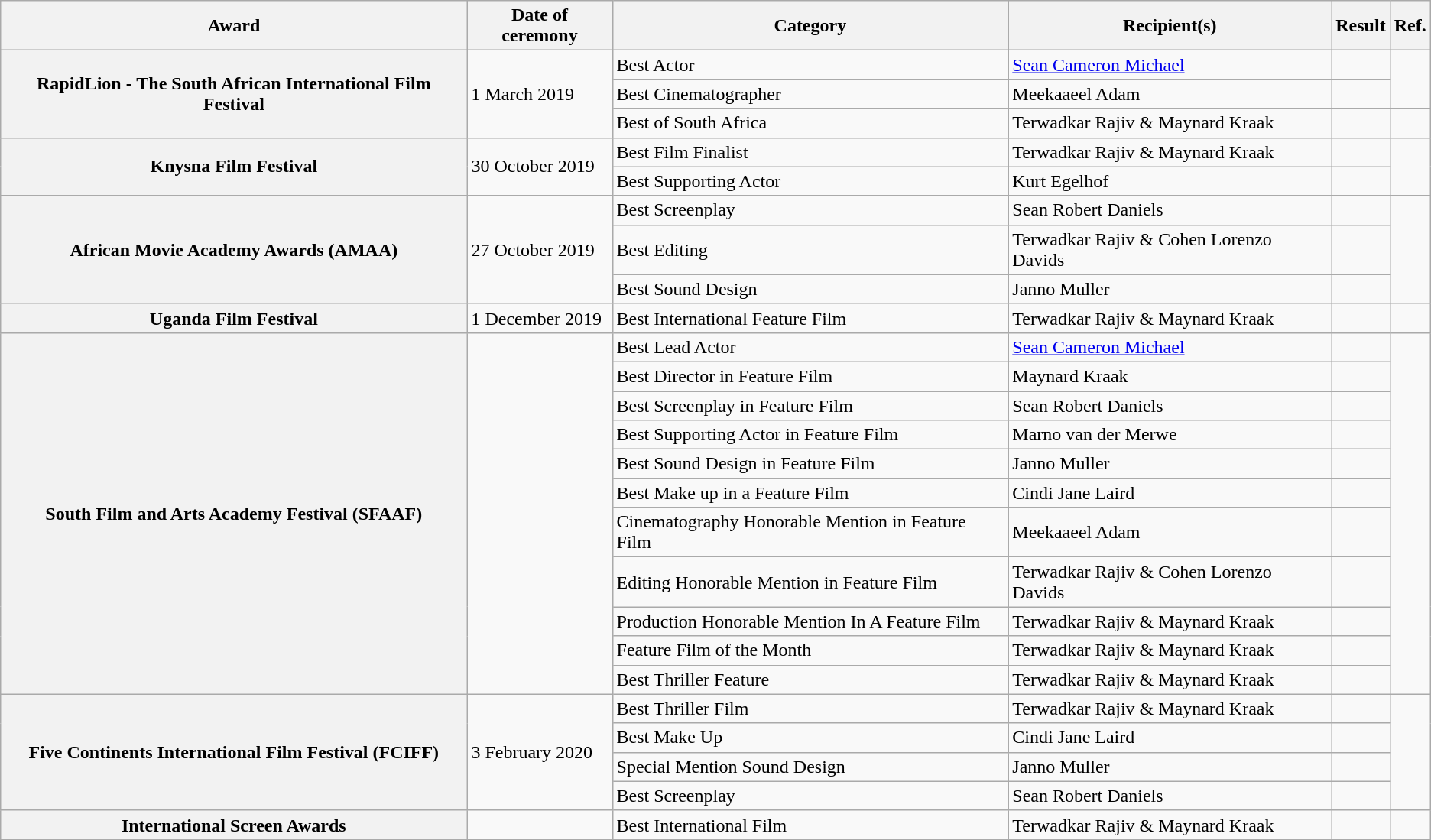<table class="wikitable sortable">
<tr>
<th>Award</th>
<th>Date of ceremony</th>
<th>Category</th>
<th>Recipient(s)</th>
<th>Result</th>
<th><abbr>Ref.</abbr></th>
</tr>
<tr>
<th rowspan="3">RapidLion - The South African International Film Festival</th>
<td rowspan="3">1 March 2019</td>
<td>Best Actor</td>
<td><a href='#'>Sean Cameron Michael</a></td>
<td></td>
<td rowspan="2"></td>
</tr>
<tr>
<td>Best Cinematographer</td>
<td>Meekaaeel Adam</td>
<td></td>
</tr>
<tr>
<td>Best of South Africa</td>
<td>Terwadkar Rajiv & Maynard Kraak</td>
<td></td>
<td></td>
</tr>
<tr>
<th rowspan="2">Knysna Film Festival</th>
<td rowspan="2">30 October 2019</td>
<td>Best Film Finalist</td>
<td>Terwadkar Rajiv & Maynard Kraak</td>
<td></td>
<td rowspan="2"></td>
</tr>
<tr>
<td>Best Supporting Actor</td>
<td>Kurt Egelhof</td>
<td></td>
</tr>
<tr>
<th rowspan="3">African Movie Academy Awards (AMAA)</th>
<td rowspan="3">27 October 2019</td>
<td>Best Screenplay</td>
<td>Sean Robert Daniels</td>
<td></td>
<td rowspan="3"></td>
</tr>
<tr>
<td>Best Editing</td>
<td>Terwadkar Rajiv & Cohen Lorenzo Davids</td>
<td></td>
</tr>
<tr>
<td>Best Sound Design</td>
<td>Janno Muller</td>
<td></td>
</tr>
<tr>
<th>Uganda Film Festival</th>
<td>1 December 2019</td>
<td>Best International Feature Film</td>
<td>Terwadkar Rajiv & Maynard Kraak</td>
<td></td>
<td></td>
</tr>
<tr>
<th rowspan="11">South Film and Arts Academy Festival (SFAAF)</th>
<td rowspan="11"></td>
<td>Best Lead Actor</td>
<td><a href='#'>Sean Cameron Michael</a></td>
<td></td>
<td rowspan="11"></td>
</tr>
<tr>
<td>Best Director in Feature Film</td>
<td>Maynard Kraak</td>
<td></td>
</tr>
<tr>
<td>Best Screenplay in Feature Film</td>
<td>Sean Robert Daniels</td>
<td></td>
</tr>
<tr>
<td>Best Supporting Actor in Feature Film</td>
<td>Marno van der Merwe</td>
<td></td>
</tr>
<tr>
<td>Best Sound Design in Feature Film</td>
<td>Janno Muller</td>
<td></td>
</tr>
<tr>
<td>Best Make up in a Feature Film</td>
<td>Cindi Jane Laird</td>
<td></td>
</tr>
<tr>
<td>Cinematography Honorable Mention in Feature Film</td>
<td>Meekaaeel Adam</td>
<td></td>
</tr>
<tr>
<td>Editing Honorable Mention in Feature Film</td>
<td>Terwadkar Rajiv & Cohen Lorenzo Davids</td>
<td></td>
</tr>
<tr>
<td>Production Honorable Mention In A Feature Film</td>
<td>Terwadkar Rajiv & Maynard Kraak</td>
<td></td>
</tr>
<tr>
<td>Feature Film of the Month</td>
<td>Terwadkar Rajiv & Maynard Kraak</td>
<td></td>
</tr>
<tr>
<td>Best Thriller Feature</td>
<td>Terwadkar Rajiv & Maynard Kraak</td>
<td></td>
</tr>
<tr>
<th rowspan="4">Five Continents International Film Festival (FCIFF)</th>
<td rowspan="4">3 February 2020</td>
<td>Best Thriller Film</td>
<td>Terwadkar Rajiv & Maynard Kraak</td>
<td></td>
<td rowspan="4"></td>
</tr>
<tr>
<td>Best Make Up</td>
<td>Cindi Jane Laird</td>
<td></td>
</tr>
<tr>
<td>Special Mention Sound Design</td>
<td>Janno Muller</td>
<td></td>
</tr>
<tr>
<td>Best Screenplay</td>
<td>Sean Robert Daniels</td>
<td></td>
</tr>
<tr>
<th>International Screen Awards</th>
<td></td>
<td>Best International Film</td>
<td>Terwadkar Rajiv & Maynard Kraak</td>
<td></td>
<td></td>
</tr>
<tr>
</tr>
</table>
